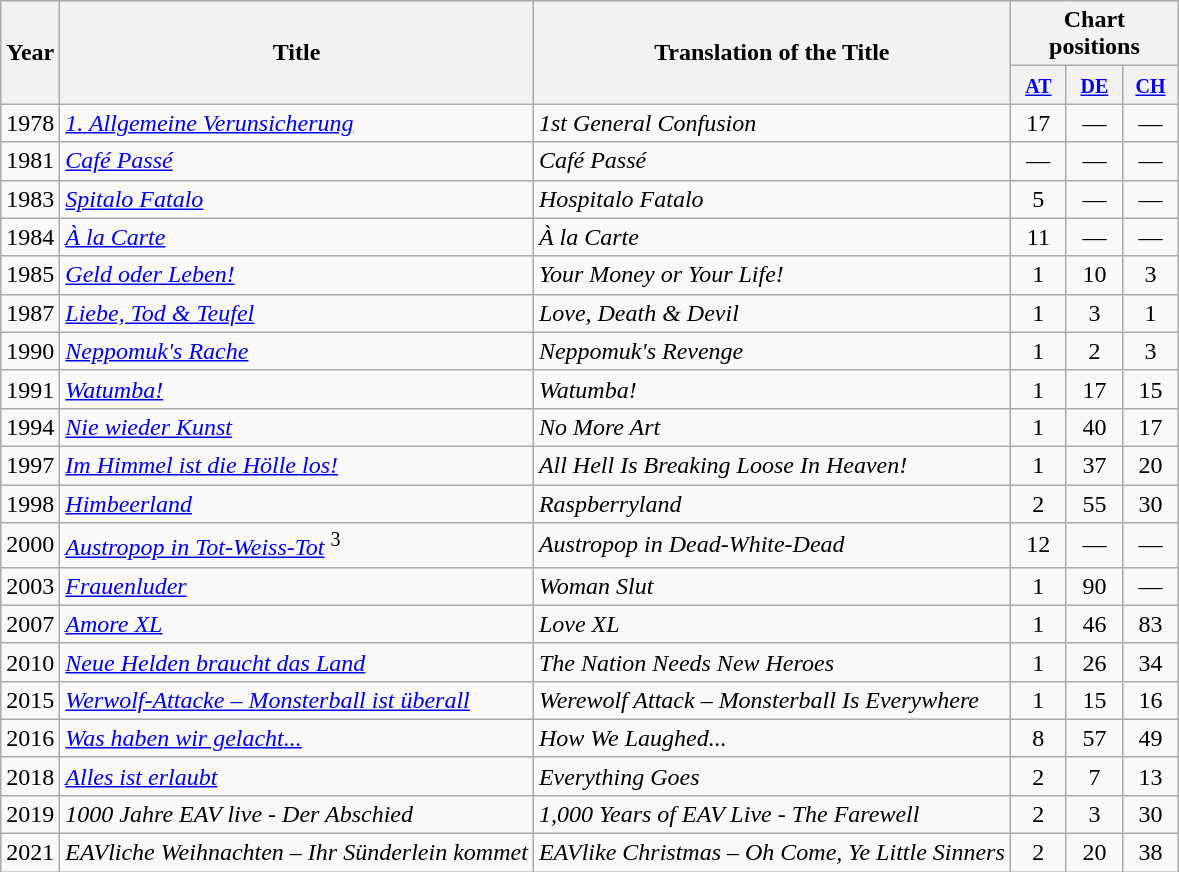<table class="wikitable">
<tr>
<th align="center" rowspan="2">Year</th>
<th align="center" rowspan="2">Title</th>
<th align="center" rowspan="2">Translation of the Title</th>
<th align="center" colspan="3">Chart positions</th>
</tr>
<tr>
<th width="30"><small><a href='#'>AT</a><br></small></th>
<th width="30"><small><a href='#'>DE</a><br></small></th>
<th width="30"><small><a href='#'>CH</a><br></small></th>
</tr>
<tr>
<td align="center">1978</td>
<td align="left"><em><a href='#'>1. Allgemeine Verunsicherung</a></em></td>
<td align="left"><em>1st General Confusion</em></td>
<td align="center">17</td>
<td align="center">—</td>
<td align="center">—</td>
</tr>
<tr>
<td align="center">1981</td>
<td align="left"><em><a href='#'>Café Passé</a></em></td>
<td align="left"><em>Café Passé</em></td>
<td align="center">—</td>
<td align="center">—</td>
<td align="center">—</td>
</tr>
<tr>
<td align="center">1983</td>
<td align="left"><em><a href='#'>Spitalo Fatalo</a></em></td>
<td align="left"><em>Hospitalo Fatalo</em></td>
<td align="center">5</td>
<td align="center">—</td>
<td align="center">—</td>
</tr>
<tr>
<td align="center">1984</td>
<td align="left"><em><a href='#'>À la Carte</a></em></td>
<td align="left"><em>À la Carte</em></td>
<td align="center">11</td>
<td align="center">—</td>
<td align="center">—</td>
</tr>
<tr>
<td align="center">1985</td>
<td align="left"><em><a href='#'>Geld oder Leben!</a></em></td>
<td align="left"><em>Your Money or Your Life!</em></td>
<td align="center">1</td>
<td align="center">10</td>
<td align="center">3</td>
</tr>
<tr>
<td align="center">1987</td>
<td align="left"><em><a href='#'>Liebe, Tod & Teufel</a></em></td>
<td align="left"><em>Love, Death & Devil</em></td>
<td align="center">1</td>
<td align="center">3</td>
<td align="center">1</td>
</tr>
<tr>
<td align="center">1990</td>
<td align="left"><em><a href='#'>Neppomuk's Rache</a></em></td>
<td align="left"><em>Neppomuk's Revenge</em></td>
<td align="center">1</td>
<td align="center">2</td>
<td align="center">3</td>
</tr>
<tr>
<td align="center">1991</td>
<td align="left"><em><a href='#'>Watumba!</a></em></td>
<td align="left"><em>Watumba!</em></td>
<td align="center">1</td>
<td align="center">17</td>
<td align="center">15</td>
</tr>
<tr>
<td align="center">1994</td>
<td align="left"><em><a href='#'>Nie wieder Kunst</a></em></td>
<td align="left"><em>No More Art</em></td>
<td align="center">1</td>
<td align="center">40</td>
<td align="center">17</td>
</tr>
<tr>
<td align="center">1997</td>
<td align="left"><em><a href='#'>Im Himmel ist die Hölle los!</a></em></td>
<td align="left"><em>All Hell Is Breaking Loose In Heaven!</em></td>
<td align="center">1</td>
<td align="center">37</td>
<td align="center">20</td>
</tr>
<tr>
<td align="center">1998</td>
<td align="left"><em><a href='#'>Himbeerland</a></em></td>
<td align="left"><em>Raspberryland</em></td>
<td align="center">2</td>
<td align="center">55</td>
<td align="center">30</td>
</tr>
<tr>
<td align="center">2000</td>
<td align="left"><em><a href='#'>Austropop in Tot-Weiss-Tot</a></em> <sup>3</sup></td>
<td align="left"><em>Austropop in Dead-White-Dead</em></td>
<td align="center">12</td>
<td align="center">—</td>
<td align="center">—</td>
</tr>
<tr>
<td align="center">2003</td>
<td align="left"><em><a href='#'>Frauenluder</a></em></td>
<td align="left"><em>Woman Slut</em></td>
<td align="center">1</td>
<td align="center">90</td>
<td align="center">—</td>
</tr>
<tr>
<td align="center">2007</td>
<td align="left"><em><a href='#'>Amore XL</a></em></td>
<td align="left"><em>Love XL</em></td>
<td align="center">1</td>
<td align="center">46</td>
<td align="center">83</td>
</tr>
<tr>
<td align="center">2010</td>
<td align="left"><em><a href='#'>Neue Helden braucht das Land</a></em></td>
<td align="left"><em>The Nation Needs New Heroes</em></td>
<td align="center">1</td>
<td align="center">26</td>
<td align="center">34</td>
</tr>
<tr>
<td align="center">2015</td>
<td align="left"><em><a href='#'>Werwolf-Attacke – Monsterball ist überall</a></em></td>
<td align="left"><em>Werewolf Attack – Monsterball Is Everywhere</em></td>
<td align="center">1</td>
<td align="center">15</td>
<td align="center">16</td>
</tr>
<tr>
<td align="center">2016</td>
<td align="left"><em><a href='#'>Was haben wir gelacht...</a></em></td>
<td align="left"><em>How We Laughed...</em></td>
<td align="center">8</td>
<td align="center">57</td>
<td align="center">49</td>
</tr>
<tr>
<td align="center">2018</td>
<td align="left"><em><a href='#'>Alles ist erlaubt</a></em></td>
<td align="left"><em>Everything Goes</em></td>
<td align="center">2</td>
<td align="center">7</td>
<td align="center">13</td>
</tr>
<tr>
<td align="center">2019</td>
<td align="left"><em>1000 Jahre EAV live - Der Abschied</em></td>
<td align="left"><em>1,000 Years of EAV Live - The Farewell</em></td>
<td align="center">2</td>
<td align="center">3</td>
<td align="center">30</td>
</tr>
<tr>
<td align="center">2021</td>
<td align="left"><em>EAVliche Weihnachten – Ihr Sünderlein kommet</em></td>
<td align="left"><em>EAVlike Christmas – Oh Come, Ye Little Sinners</em></td>
<td align="center">2</td>
<td align="center">20</td>
<td align="center">38</td>
</tr>
</table>
